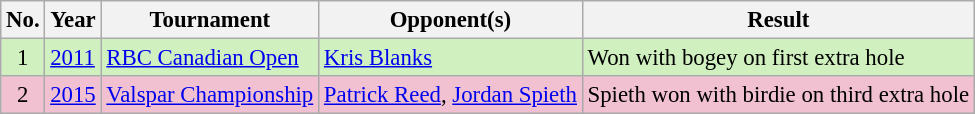<table class="wikitable" style="font-size:95%;">
<tr>
<th>No.</th>
<th>Year</th>
<th>Tournament</th>
<th>Opponent(s)</th>
<th>Result</th>
</tr>
<tr style="background:#D0F0C0;">
<td align=center>1</td>
<td><a href='#'>2011</a></td>
<td><a href='#'>RBC Canadian Open</a></td>
<td> <a href='#'>Kris Blanks</a></td>
<td>Won with bogey on first extra hole</td>
</tr>
<tr style="background:#F2C1D1;">
<td align=center>2</td>
<td><a href='#'>2015</a></td>
<td><a href='#'>Valspar Championship</a></td>
<td> <a href='#'>Patrick Reed</a>,  <a href='#'>Jordan Spieth</a></td>
<td>Spieth won with birdie on third extra hole</td>
</tr>
</table>
